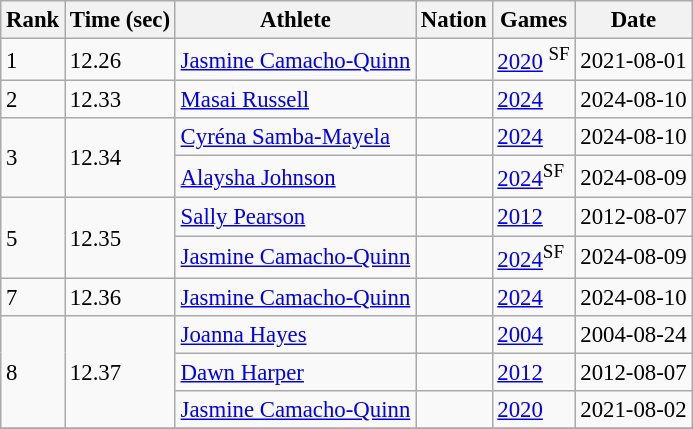<table class=wikitable style="font-size:95%">
<tr>
<th>Rank</th>
<th>Time (sec)</th>
<th>Athlete</th>
<th>Nation</th>
<th>Games</th>
<th>Date</th>
</tr>
<tr>
<td>1</td>
<td>12.26</td>
<td><a href='#'>Jasmine Camacho-Quinn</a></td>
<td></td>
<td><a href='#'>2020</a> <sup>SF</sup></td>
<td>2021-08-01</td>
</tr>
<tr>
<td>2</td>
<td>12.33</td>
<td><a href='#'>Masai Russell</a></td>
<td></td>
<td><a href='#'>2024</a></td>
<td>2024-08-10</td>
</tr>
<tr>
<td rowspan="2">3</td>
<td rowspan="2">12.34</td>
<td><a href='#'>Cyréna Samba-Mayela</a></td>
<td></td>
<td><a href='#'>2024</a></td>
<td>2024-08-10</td>
</tr>
<tr>
<td><a href='#'>Alaysha Johnson</a></td>
<td></td>
<td><a href='#'>2024</a><sup>SF</sup></td>
<td>2024-08-09</td>
</tr>
<tr>
<td rowspan="2">5</td>
<td rowspan="2">12.35</td>
<td><a href='#'>Sally Pearson</a></td>
<td></td>
<td><a href='#'>2012</a></td>
<td>2012-08-07</td>
</tr>
<tr>
<td><a href='#'>Jasmine Camacho-Quinn</a></td>
<td></td>
<td><a href='#'>2024</a><sup>SF</sup></td>
<td>2024-08-09</td>
</tr>
<tr>
<td>7</td>
<td>12.36</td>
<td><a href='#'>Jasmine Camacho-Quinn</a></td>
<td></td>
<td><a href='#'>2024</a></td>
<td>2024-08-10</td>
</tr>
<tr>
<td rowspan="3">8</td>
<td rowspan="3">12.37</td>
<td><a href='#'>Joanna Hayes</a></td>
<td></td>
<td><a href='#'>2004</a></td>
<td>2004-08-24</td>
</tr>
<tr>
<td><a href='#'>Dawn Harper</a></td>
<td></td>
<td><a href='#'>2012</a></td>
<td>2012-08-07</td>
</tr>
<tr>
<td><a href='#'>Jasmine Camacho-Quinn</a></td>
<td></td>
<td><a href='#'>2020</a></td>
<td>2021-08-02</td>
</tr>
<tr>
</tr>
</table>
